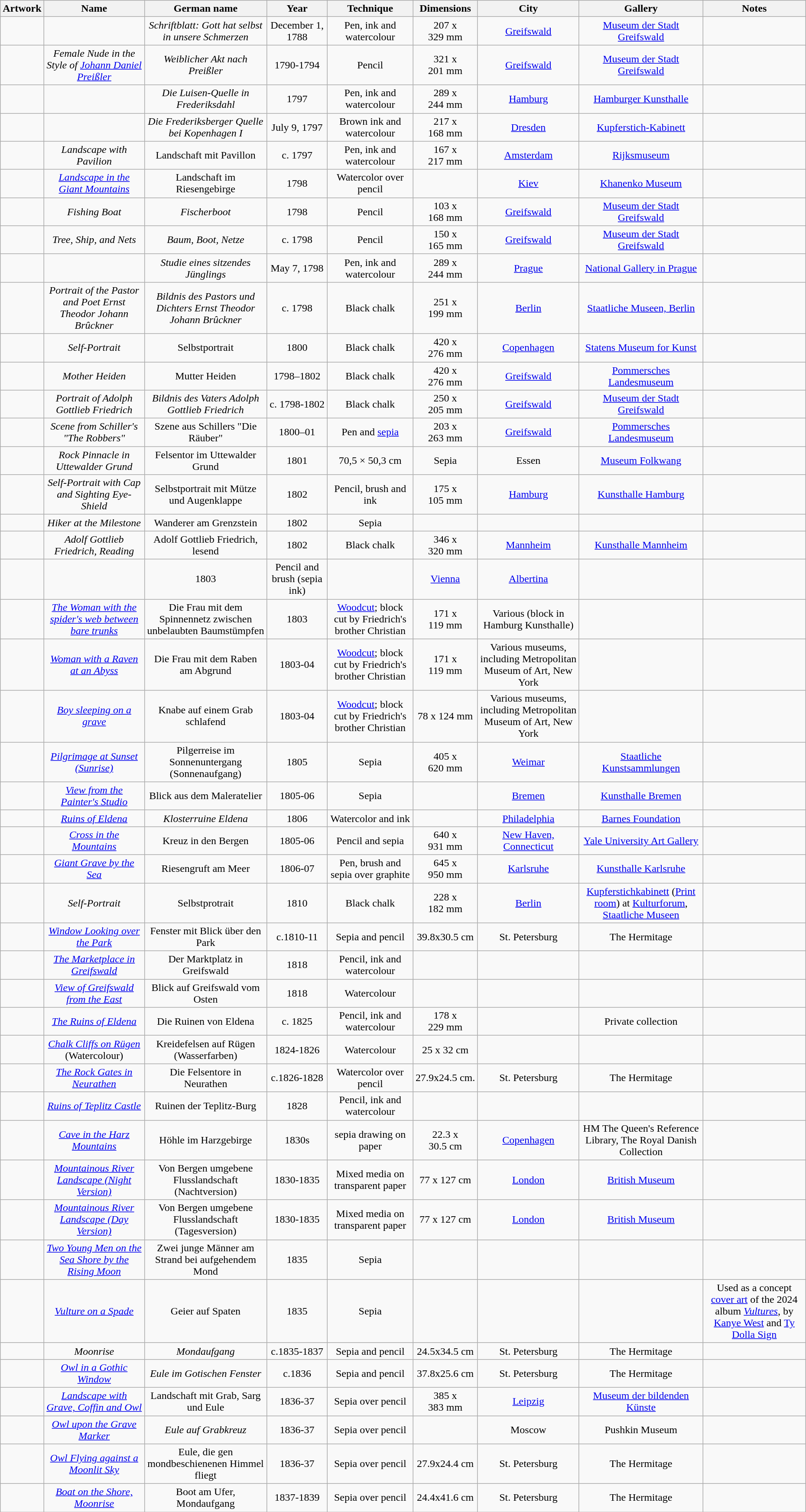<table class="sortable wikitable" style="margin-left:0.5em; text-align:center">
<tr>
<th>Artwork</th>
<th>Name <br></th>
<th>German name</th>
<th>Year</th>
<th>Technique</th>
<th>Dimensions</th>
<th>City</th>
<th>Gallery</th>
<th>Notes</th>
</tr>
<tr>
<td></td>
<td></td>
<td><em>Schriftblatt: Gott hat selbst in unsere Schmerzen</em></td>
<td>December 1, 1788</td>
<td>Pen, ink and watercolour</td>
<td>207 x 329 mm</td>
<td><a href='#'>Greifswald</a></td>
<td><a href='#'>Museum der Stadt Greifswald</a></td>
<td></td>
</tr>
<tr>
<td></td>
<td><em>Female Nude in the Style of <a href='#'>Johann Daniel Preißler</a></em></td>
<td><em>Weiblicher Akt nach Preißler</em></td>
<td>1790-1794</td>
<td>Pencil</td>
<td>321 x 201 mm</td>
<td><a href='#'>Greifswald</a></td>
<td><a href='#'>Museum der Stadt Greifswald</a></td>
<td></td>
</tr>
<tr>
<td></td>
<td></td>
<td><em>Die Luisen-Quelle in Frederiksdahl</em></td>
<td>1797</td>
<td>Pen, ink and watercolour</td>
<td>289 x 244 mm</td>
<td><a href='#'>Hamburg</a></td>
<td><a href='#'>Hamburger Kunsthalle</a></td>
<td></td>
</tr>
<tr>
<td></td>
<td></td>
<td><em>Die Frederiksberger Quelle bei Kopenhagen I</em></td>
<td>July 9, 1797</td>
<td>Brown ink and watercolour</td>
<td>217 x 168 mm</td>
<td><a href='#'>Dresden</a></td>
<td><a href='#'>Kupferstich-Kabinett</a></td>
<td></td>
</tr>
<tr>
<td></td>
<td><em>Landscape with Pavilion</em></td>
<td>Landschaft mit Pavillon</td>
<td>c. 1797</td>
<td>Pen, ink and watercolour</td>
<td>167 x 217 mm</td>
<td><a href='#'>Amsterdam</a></td>
<td><a href='#'>Rijksmuseum</a></td>
<td></td>
</tr>
<tr>
<td></td>
<td><em><a href='#'>Landscape in the Giant Mountains</a></em></td>
<td>Landschaft im Riesengebirge</td>
<td>1798</td>
<td>Watercolor over pencil</td>
<td></td>
<td><a href='#'>Kiev</a></td>
<td><a href='#'>Khanenko Museum</a></td>
<td></td>
</tr>
<tr>
<td></td>
<td><em>Fishing Boat</em></td>
<td><em>Fischerboot</em></td>
<td>1798</td>
<td>Pencil</td>
<td>103 x 168 mm</td>
<td><a href='#'>Greifswald</a></td>
<td><a href='#'>Museum der Stadt Greifswald</a></td>
<td></td>
</tr>
<tr>
<td></td>
<td><em>Tree, Ship, and Nets</em></td>
<td><em>Baum, Boot, Netze</em></td>
<td>c. 1798</td>
<td>Pencil</td>
<td>150 x 165 mm</td>
<td><a href='#'>Greifswald</a></td>
<td><a href='#'>Museum der Stadt Greifswald</a></td>
<td></td>
</tr>
<tr>
<td></td>
<td></td>
<td><em>Studie eines sitzendes Jünglings</em></td>
<td>May 7, 1798</td>
<td>Pen, ink and watercolour</td>
<td>289 x 244 mm</td>
<td><a href='#'>Prague</a></td>
<td><a href='#'>National Gallery in Prague</a></td>
<td></td>
</tr>
<tr>
<td></td>
<td><em>Portrait of the Pastor and Poet Ernst Theodor Johann Brûckner</em></td>
<td><em>Bildnis des Pastors und Dichters Ernst Theodor Johann Brûckner</em></td>
<td>c. 1798</td>
<td>Black chalk</td>
<td>251 x 199 mm</td>
<td><a href='#'>Berlin</a></td>
<td><a href='#'>Staatliche Museen, Berlin</a></td>
<td></td>
</tr>
<tr>
<td></td>
<td><em>Self-Portrait</em></td>
<td>Selbstportrait</td>
<td>1800</td>
<td>Black chalk</td>
<td>420 x 276 mm</td>
<td><a href='#'>Copenhagen</a></td>
<td><a href='#'>Statens Museum for Kunst</a></td>
<td></td>
</tr>
<tr>
<td></td>
<td><em>Mother Heiden</em></td>
<td>Mutter Heiden</td>
<td>1798–1802</td>
<td>Black chalk</td>
<td>420 x 276 mm</td>
<td><a href='#'>Greifswald</a></td>
<td><a href='#'>Pommersches Landesmuseum</a></td>
<td></td>
</tr>
<tr>
<td></td>
<td><em>Portrait of Adolph Gottlieb Friedrich</em></td>
<td><em>Bildnis des Vaters Adolph Gottlieb Friedrich</em></td>
<td>c. 1798-1802</td>
<td>Black chalk</td>
<td>250 x 205 mm</td>
<td><a href='#'>Greifswald</a></td>
<td><a href='#'>Museum der Stadt Greifswald</a></td>
<td></td>
</tr>
<tr>
<td></td>
<td><em>Scene from Schiller's "The Robbers"</em></td>
<td>Szene aus Schillers "Die Räuber"</td>
<td>1800–01</td>
<td>Pen and <a href='#'>sepia</a></td>
<td>203 x 263 mm</td>
<td><a href='#'>Greifswald</a></td>
<td><a href='#'>Pommersches Landesmuseum</a></td>
<td></td>
</tr>
<tr>
<td></td>
<td><em>Rock Pinnacle in Uttewalder Grund</em></td>
<td>Felsentor im Uttewalder Grund</td>
<td>1801</td>
<td>70,5 × 50,3 cm</td>
<td>Sepia</td>
<td>Essen</td>
<td><a href='#'>Museum Folkwang</a></td>
</tr>
<tr>
<td></td>
<td><em>Self-Portrait with Cap and Sighting Eye-Shield</em></td>
<td>Selbstportrait mit Mütze und Augenklappe</td>
<td>1802</td>
<td>Pencil, brush and ink</td>
<td>175 x 105 mm</td>
<td><a href='#'>Hamburg</a></td>
<td><a href='#'>Kunsthalle Hamburg</a></td>
<td></td>
</tr>
<tr>
<td></td>
<td><em>Hiker at the Milestone</em></td>
<td>Wanderer am Grenzstein</td>
<td>1802 </td>
<td>Sepia</td>
<td></td>
<td></td>
<td></td>
<td></td>
</tr>
<tr>
<td></td>
<td><em>Adolf Gottlieb Friedrich, Reading</em></td>
<td>Adolf Gottlieb Friedrich, lesend</td>
<td>1802</td>
<td>Black chalk</td>
<td>346 x 320 mm</td>
<td><a href='#'>Mannheim</a></td>
<td><a href='#'>Kunsthalle Mannheim</a></td>
<td></td>
</tr>
<tr>
<td></td>
<td></td>
<td>1803</td>
<td>Pencil and brush (sepia ink)</td>
<td></td>
<td><a href='#'>Vienna</a></td>
<td><a href='#'>Albertina</a></td>
<td></td>
<td></td>
</tr>
<tr>
<td></td>
<td><em><a href='#'>The Woman with the spider's web between bare trunks</a></em></td>
<td>Die Frau mit dem Spinnennetz zwischen unbelaubten Baumstümpfen</td>
<td>1803</td>
<td><a href='#'>Woodcut</a>; block cut by Friedrich's brother Christian</td>
<td>171 x 119 mm</td>
<td>Various (block in Hamburg Kunsthalle)</td>
<td></td>
<td></td>
</tr>
<tr>
<td></td>
<td><em><a href='#'>Woman with a Raven at an Abyss</a></em></td>
<td>Die Frau mit dem Raben am Abgrund</td>
<td>1803-04</td>
<td><a href='#'>Woodcut</a>; block cut by Friedrich's brother Christian</td>
<td>171 x 119 mm</td>
<td>Various museums, including Metropolitan Museum of Art, New York</td>
<td></td>
<td></td>
</tr>
<tr>
<td></td>
<td><em><a href='#'>Boy sleeping on a grave</a></em></td>
<td>Knabe auf einem Grab schlafend</td>
<td>1803-04</td>
<td><a href='#'>Woodcut</a>; block cut by Friedrich's brother Christian</td>
<td>78 x 124 mm</td>
<td>Various museums, including Metropolitan Museum of Art, New York</td>
<td></td>
<td></td>
</tr>
<tr>
<td></td>
<td><em><a href='#'>Pilgrimage at Sunset (Sunrise)</a></em></td>
<td>Pilgerreise im Sonnenuntergang (Sonnenaufgang)</td>
<td>1805</td>
<td>Sepia</td>
<td>405 x 620 mm</td>
<td><a href='#'>Weimar</a></td>
<td><a href='#'>Staatliche Kunstsammlungen</a></td>
<td></td>
</tr>
<tr>
<td></td>
<td><em><a href='#'>View from the Painter's Studio</a></em></td>
<td>Blick aus dem Maleratelier</td>
<td>1805-06</td>
<td>Sepia</td>
<td></td>
<td><a href='#'>Bremen</a></td>
<td><a href='#'>Kunsthalle Bremen</a></td>
<td></td>
</tr>
<tr>
<td></td>
<td><em><a href='#'>Ruins of Eldena</a></em></td>
<td><em>Klosterruine Eldena</em></td>
<td>1806</td>
<td>Watercolor and ink</td>
<td></td>
<td><a href='#'>Philadelphia</a></td>
<td><a href='#'>Barnes Foundation</a></td>
<td></td>
</tr>
<tr>
<td><em></em></td>
<td><em><a href='#'>Cross in the Mountains</a></em></td>
<td>Kreuz in den Bergen</td>
<td>1805-06</td>
<td>Pencil and sepia</td>
<td>640 x 931 mm</td>
<td><a href='#'>New Haven, Connecticut</a></td>
<td><a href='#'>Yale University Art Gallery</a></td>
<td></td>
</tr>
<tr>
<td></td>
<td><em><a href='#'>Giant Grave by the Sea</a></em></td>
<td>Riesengruft am Meer</td>
<td>1806-07</td>
<td>Pen, brush and sepia over graphite</td>
<td>645 x 950 mm</td>
<td><a href='#'>Karlsruhe</a></td>
<td><a href='#'>Kunsthalle Karlsruhe</a></td>
<td></td>
</tr>
<tr>
<td></td>
<td><em>Self-Portrait</em></td>
<td>Selbstprotrait</td>
<td>1810</td>
<td>Black chalk</td>
<td>228 x 182 mm</td>
<td><a href='#'>Berlin</a></td>
<td><a href='#'>Kupferstichkabinett</a> (<a href='#'>Print room</a>) at <a href='#'>Kulturforum</a>, <a href='#'>Staatliche Museen</a></td>
<td></td>
</tr>
<tr>
<td></td>
<td><em><a href='#'>Window Looking over the Park</a></em></td>
<td>Fenster mit Blick über den Park</td>
<td>c.1810-11</td>
<td>Sepia and pencil</td>
<td>39.8x30.5 cm</td>
<td>St. Petersburg</td>
<td>The Hermitage</td>
<td></td>
</tr>
<tr>
<td></td>
<td><em><a href='#'>The Marketplace in Greifswald</a></em></td>
<td>Der Marktplatz in Greifswald</td>
<td>1818</td>
<td>Pencil, ink and watercolour</td>
<td></td>
<td></td>
<td></td>
<td></td>
</tr>
<tr>
<td></td>
<td><em><a href='#'>View of Greifswald from the East</a></em></td>
<td>Blick auf Greifswald vom Osten</td>
<td>1818</td>
<td>Watercolour</td>
<td></td>
<td></td>
<td></td>
<td></td>
</tr>
<tr>
<td></td>
<td><em><a href='#'>The Ruins of Eldena</a></em></td>
<td>Die Ruinen von Eldena</td>
<td>c. 1825</td>
<td>Pencil, ink and watercolour</td>
<td>178 x 229 mm</td>
<td></td>
<td>Private collection</td>
<td></td>
</tr>
<tr>
<td></td>
<td><em><a href='#'>Chalk Cliffs on Rügen</a></em><br>(Watercolour)</td>
<td>Kreidefelsen auf Rügen (Wasserfarben)</td>
<td>1824-1826</td>
<td>Watercolour</td>
<td>25 x 32 cm</td>
<td></td>
<td></td>
<td></td>
</tr>
<tr>
<td></td>
<td><em><a href='#'>The Rock Gates in Neurathen</a></em></td>
<td>Die Felsentore in Neurathen</td>
<td>c.1826-1828</td>
<td>Watercolor over pencil</td>
<td>27.9x24.5 cm.</td>
<td>St. Petersburg</td>
<td>The Hermitage</td>
<td></td>
</tr>
<tr>
<td></td>
<td><em><a href='#'>Ruins of Teplitz Castle</a></em></td>
<td>Ruinen der Teplitz-Burg</td>
<td>1828</td>
<td>Pencil, ink and watercolour</td>
<td></td>
<td></td>
<td></td>
</tr>
<tr>
<td></td>
<td><em><a href='#'>Cave in the Harz Mountains</a></em></td>
<td>Höhle im Harzgebirge</td>
<td>1830s</td>
<td>sepia drawing on paper</td>
<td>22.3 x 30.5 cm</td>
<td><a href='#'>Copenhagen</a></td>
<td>HM The Queen's Reference Library, The Royal Danish Collection</td>
<td></td>
</tr>
<tr>
<td></td>
<td><em><a href='#'>Mountainous River Landscape (Night Version)</a></em></td>
<td>Von Bergen umgebene Flusslandschaft (Nachtversion)</td>
<td>1830-1835</td>
<td>Mixed media on transparent paper</td>
<td>77 x 127 cm</td>
<td><a href='#'>London</a></td>
<td><a href='#'>British Museum</a></td>
<td></td>
</tr>
<tr>
<td></td>
<td><em><a href='#'>Mountainous River Landscape (Day Version)</a></em></td>
<td>Von Bergen umgebene Flusslandschaft (Tagesversion)</td>
<td>1830-1835</td>
<td>Mixed media on transparent paper</td>
<td>77 x 127 cm</td>
<td><a href='#'>London</a></td>
<td><a href='#'>British Museum</a></td>
<td></td>
</tr>
<tr>
<td></td>
<td><em><a href='#'>Two Young Men on the Sea Shore by the Rising Moon</a></em></td>
<td>Zwei junge Männer am Strand bei aufgehendem Mond</td>
<td>1835</td>
<td>Sepia</td>
<td></td>
<td></td>
<td></td>
<td></td>
</tr>
<tr>
<td></td>
<td><em><a href='#'>Vulture on a Spade</a></em></td>
<td>Geier auf Spaten</td>
<td>1835</td>
<td>Sepia</td>
<td></td>
<td></td>
<td></td>
<td>Used as a concept <a href='#'>cover art</a> of the 2024 album <em><a href='#'>Vultures</a></em>, by <a href='#'>Kanye West</a> and <a href='#'>Ty Dolla Sign</a></td>
</tr>
<tr>
<td></td>
<td><em>Moonrise</em></td>
<td><em>Mondaufgang</em></td>
<td>c.1835-1837</td>
<td>Sepia and pencil</td>
<td>24.5x34.5 cm</td>
<td>St. Petersburg</td>
<td>The Hermitage</td>
<td></td>
</tr>
<tr>
<td></td>
<td><em><a href='#'>Owl in a Gothic Window</a></em></td>
<td><em>Eule im Gotischen Fenster</em></td>
<td>c.1836</td>
<td>Sepia and pencil</td>
<td>37.8x25.6 cm</td>
<td>St. Petersburg</td>
<td>The Hermitage</td>
<td></td>
</tr>
<tr>
<td></td>
<td><em><a href='#'>Landscape with Grave, Coffin and Owl</a></em></td>
<td>Landschaft mit Grab, Sarg und Eule</td>
<td>1836-37</td>
<td>Sepia over pencil</td>
<td>385 x 383 mm</td>
<td><a href='#'>Leipzig</a></td>
<td><a href='#'>Museum der bildenden Künste</a></td>
<td></td>
</tr>
<tr>
<td></td>
<td><em><a href='#'>Owl upon the Grave Marker</a></em></td>
<td><em>Eule auf Grabkreuz</em></td>
<td>1836-37</td>
<td>Sepia over pencil</td>
<td></td>
<td>Moscow</td>
<td>Pushkin Museum</td>
<td></td>
</tr>
<tr>
<td></td>
<td><em><a href='#'>Owl Flying against a Moonlit Sky</a></em></td>
<td>Eule, die gen mondbeschienenen Himmel fliegt</td>
<td>1836-37</td>
<td>Sepia over pencil</td>
<td>27.9x24.4 cm</td>
<td>St. Petersburg</td>
<td>The Hermitage</td>
<td></td>
</tr>
<tr>
<td></td>
<td><em><a href='#'>Boat on the Shore, Moonrise</a></em></td>
<td>Boot am Ufer, Mondaufgang</td>
<td>1837-1839</td>
<td>Sepia over pencil</td>
<td>24.4x41.6 cm</td>
<td>St. Petersburg</td>
<td>The Hermitage</td>
<td></td>
</tr>
</table>
